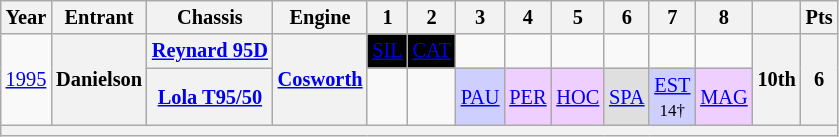<table class="wikitable" style="text-align:center; font-size:85%">
<tr>
<th>Year</th>
<th>Entrant</th>
<th>Chassis</th>
<th>Engine</th>
<th>1</th>
<th>2</th>
<th>3</th>
<th>4</th>
<th>5</th>
<th>6</th>
<th>7</th>
<th>8</th>
<th></th>
<th>Pts</th>
</tr>
<tr>
<td rowspan=2><a href='#'>1995</a></td>
<th rowspan=2>Danielson</th>
<th nowrap><a href='#'>Reynard 95D</a></th>
<th rowspan=2><a href='#'>Cosworth</a></th>
<td style="background:#000000; color:white"><a href='#'><span>SIL</span></a><br></td>
<td style="background:#000000; color:white"><a href='#'><span>CAT</span></a><br></td>
<td></td>
<td></td>
<td></td>
<td></td>
<td></td>
<td></td>
<th rowspan=2>10th</th>
<th rowspan=2>6</th>
</tr>
<tr>
<th nowrap><a href='#'>Lola T95/50</a></th>
<td></td>
<td></td>
<td style="background:#CFCFFF;"><a href='#'>PAU</a><br></td>
<td style="background:#EFCFFF;"><a href='#'>PER</a><br></td>
<td style="background:#EFCFFF;"><a href='#'>HOC</a><br></td>
<td style="background:#DFDFDF;"><a href='#'>SPA</a><br></td>
<td style="background:#CFCFFF;"><a href='#'>EST</a><br><small>14†</small></td>
<td style="background:#EFCFFF;"><a href='#'>MAG</a><br></td>
</tr>
<tr>
<th colspan="14"></th>
</tr>
</table>
